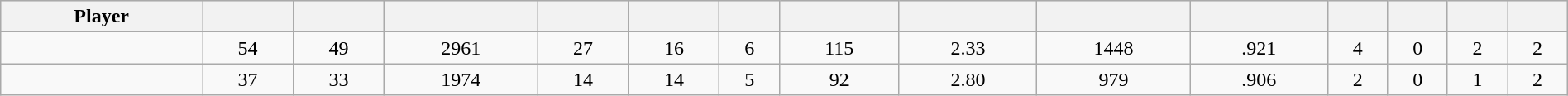<table class="wikitable sortable" style="width:100%;">
<tr style="text-align:center; background:#ddd;">
<th>Player</th>
<th></th>
<th></th>
<th></th>
<th></th>
<th></th>
<th></th>
<th></th>
<th></th>
<th></th>
<th></th>
<th></th>
<th></th>
<th></th>
<th></th>
</tr>
<tr align=center>
<td></td>
<td>54</td>
<td>49</td>
<td>2961</td>
<td>27</td>
<td>16</td>
<td>6</td>
<td>115</td>
<td>2.33</td>
<td>1448</td>
<td>.921</td>
<td>4</td>
<td>0</td>
<td>2</td>
<td>2</td>
</tr>
<tr align=center>
<td></td>
<td>37</td>
<td>33</td>
<td>1974</td>
<td>14</td>
<td>14</td>
<td>5</td>
<td>92</td>
<td>2.80</td>
<td>979</td>
<td>.906</td>
<td>2</td>
<td>0</td>
<td>1</td>
<td>2</td>
</tr>
</table>
